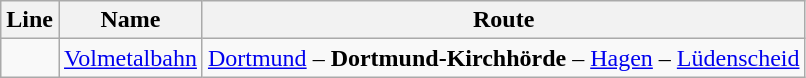<table class="wikitable">
<tr>
<th>Line</th>
<th>Name</th>
<th>Route</th>
</tr>
<tr>
<td></td>
<td><a href='#'>Volmetalbahn</a></td>
<td><a href='#'>Dortmund</a> – <strong>Dortmund-Kirchhörde</strong> – <a href='#'>Hagen</a> – <a href='#'>Lüdenscheid</a></td>
</tr>
</table>
